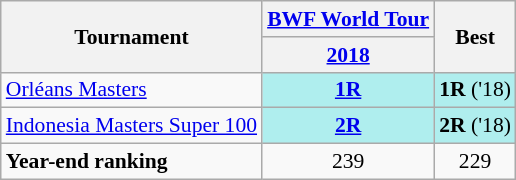<table class="wikitable" style="font-size: 90%; text-align:center">
<tr>
<th rowspan="2">Tournament</th>
<th><a href='#'>BWF World Tour</a></th>
<th rowspan="2">Best</th>
</tr>
<tr>
<th><a href='#'>2018</a></th>
</tr>
<tr>
<td align=left><a href='#'>Orléans Masters</a></td>
<td bgcolor=AFEEEE><strong><a href='#'>1R</a></strong></td>
<td bgcolor=AFEEEE><strong>1R</strong> ('18)</td>
</tr>
<tr>
<td align=left><a href='#'>Indonesia Masters Super 100</a></td>
<td bgcolor=AFEEEE><strong><a href='#'>2R</a></strong></td>
<td bgcolor=AFEEEE><strong>2R</strong> ('18)</td>
</tr>
<tr>
<td align=left><strong>Year-end ranking</strong></td>
<td>239</td>
<td>229</td>
</tr>
</table>
